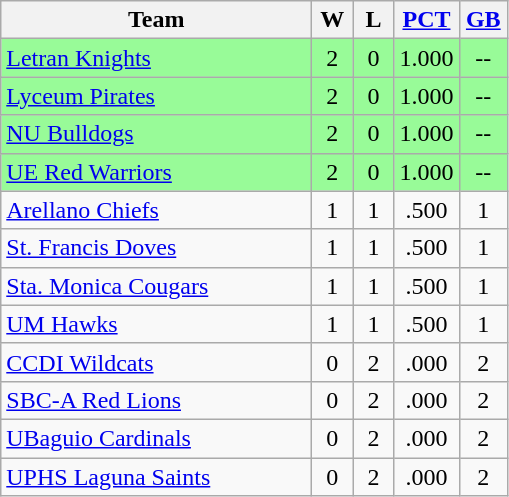<table class="wikitable" style="text-align:center;">
<tr>
<th width=200px>Team</th>
<th width=20px>W</th>
<th width=20px>L</th>
<th width=30px><a href='#'>PCT</a></th>
<th width=25px><a href='#'>GB</a></th>
</tr>
<tr bgcolor=#98fb98>
<td align=left><a href='#'>Letran Knights</a></td>
<td>2</td>
<td>0</td>
<td>1.000</td>
<td>--</td>
</tr>
<tr bgcolor=#98fb98>
<td align=left><a href='#'>Lyceum Pirates</a></td>
<td>2</td>
<td>0</td>
<td>1.000</td>
<td>--</td>
</tr>
<tr bgcolor=#98fb98>
<td align=left><a href='#'>NU Bulldogs</a></td>
<td>2</td>
<td>0</td>
<td>1.000</td>
<td>--</td>
</tr>
<tr bgcolor=#98fb98>
<td align=left><a href='#'>UE Red Warriors</a></td>
<td>2</td>
<td>0</td>
<td>1.000</td>
<td>--</td>
</tr>
<tr>
<td align=left><a href='#'>Arellano Chiefs</a></td>
<td>1</td>
<td>1</td>
<td>.500</td>
<td>1</td>
</tr>
<tr>
<td align=left><a href='#'>St. Francis Doves</a></td>
<td>1</td>
<td>1</td>
<td>.500</td>
<td>1</td>
</tr>
<tr>
<td align=left><a href='#'>Sta. Monica Cougars</a></td>
<td>1</td>
<td>1</td>
<td>.500</td>
<td>1</td>
</tr>
<tr>
<td align=left><a href='#'>UM Hawks</a></td>
<td>1</td>
<td>1</td>
<td>.500</td>
<td>1</td>
</tr>
<tr>
<td align=left><a href='#'>CCDI Wildcats</a></td>
<td>0</td>
<td>2</td>
<td>.000</td>
<td>2</td>
</tr>
<tr>
<td align=left><a href='#'>SBC-A Red Lions</a></td>
<td>0</td>
<td>2</td>
<td>.000</td>
<td>2</td>
</tr>
<tr>
<td align=left><a href='#'>UBaguio Cardinals</a></td>
<td>0</td>
<td>2</td>
<td>.000</td>
<td>2</td>
</tr>
<tr>
<td align=left><a href='#'>UPHS Laguna Saints</a></td>
<td>0</td>
<td>2</td>
<td>.000</td>
<td>2</td>
</tr>
</table>
